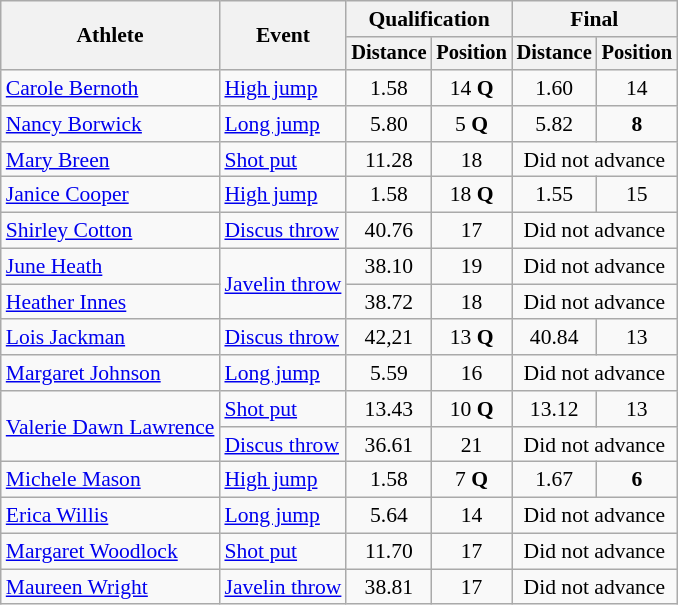<table class=wikitable style="font-size:90%">
<tr>
<th rowspan="2">Athlete</th>
<th rowspan="2">Event</th>
<th colspan="2">Qualification</th>
<th colspan="2">Final</th>
</tr>
<tr style="font-size:95%">
<th>Distance</th>
<th>Position</th>
<th>Distance</th>
<th>Position</th>
</tr>
<tr align=center>
<td align=left><a href='#'>Carole Bernoth</a></td>
<td align=left><a href='#'>High jump</a></td>
<td>1.58</td>
<td>14 <strong>Q</strong></td>
<td>1.60</td>
<td>14</td>
</tr>
<tr align=center>
<td align=left><a href='#'>Nancy Borwick</a></td>
<td align=left><a href='#'>Long jump</a></td>
<td>5.80</td>
<td>5 <strong>Q</strong></td>
<td>5.82</td>
<td><strong>8</strong></td>
</tr>
<tr align=center>
<td align=left><a href='#'>Mary Breen</a></td>
<td align=left><a href='#'>Shot put</a></td>
<td>11.28</td>
<td>18</td>
<td colspan=2>Did not advance</td>
</tr>
<tr align=center>
<td align=left><a href='#'>Janice Cooper</a></td>
<td align=left><a href='#'>High jump</a></td>
<td>1.58</td>
<td>18 <strong>Q</strong></td>
<td>1.55</td>
<td>15</td>
</tr>
<tr align=center>
<td align=left><a href='#'>Shirley Cotton</a></td>
<td align=left><a href='#'>Discus throw</a></td>
<td>40.76</td>
<td>17</td>
<td colspan=2>Did not advance</td>
</tr>
<tr align=center>
<td align=left><a href='#'>June Heath</a></td>
<td align=left rowspan=2><a href='#'>Javelin throw</a></td>
<td>38.10</td>
<td>19</td>
<td colspan=2>Did not advance</td>
</tr>
<tr align=center>
<td align=left><a href='#'>Heather Innes</a></td>
<td>38.72</td>
<td>18</td>
<td colspan=2>Did not advance</td>
</tr>
<tr align=center>
<td align=left><a href='#'>Lois Jackman</a></td>
<td align=left><a href='#'>Discus throw</a></td>
<td>42,21</td>
<td>13 <strong>Q</strong></td>
<td>40.84</td>
<td>13</td>
</tr>
<tr align=center>
<td align=left><a href='#'>Margaret Johnson</a></td>
<td align=left><a href='#'>Long jump</a></td>
<td>5.59</td>
<td>16</td>
<td colspan=2>Did not advance</td>
</tr>
<tr align=center>
<td align=left rowspan=2><a href='#'>Valerie Dawn Lawrence</a></td>
<td align=left><a href='#'>Shot put</a></td>
<td>13.43</td>
<td>10 <strong>Q</strong></td>
<td>13.12</td>
<td>13</td>
</tr>
<tr align=center>
<td align=left><a href='#'>Discus throw</a></td>
<td>36.61</td>
<td>21</td>
<td colspan=2>Did not advance</td>
</tr>
<tr align=center>
<td align=left><a href='#'>Michele Mason</a></td>
<td align=left><a href='#'>High jump</a></td>
<td>1.58</td>
<td>7 <strong>Q</strong></td>
<td>1.67</td>
<td><strong>6</strong></td>
</tr>
<tr align=center>
<td align=left><a href='#'>Erica Willis</a></td>
<td align=left><a href='#'>Long jump</a></td>
<td>5.64</td>
<td>14</td>
<td colspan=2>Did not advance</td>
</tr>
<tr align=center>
<td align=left><a href='#'>Margaret Woodlock</a></td>
<td align=left><a href='#'>Shot put</a></td>
<td>11.70</td>
<td>17</td>
<td colspan=2>Did not advance</td>
</tr>
<tr align=center>
<td align=left><a href='#'>Maureen Wright</a></td>
<td align=left><a href='#'>Javelin throw</a></td>
<td>38.81</td>
<td>17</td>
<td colspan=2>Did not advance</td>
</tr>
</table>
